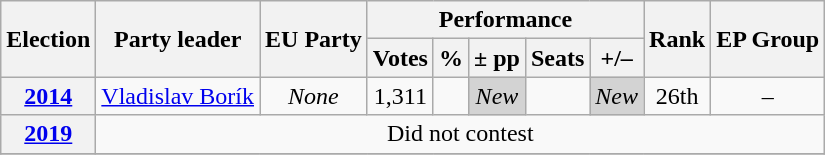<table class=wikitable style=text-align:center>
<tr>
<th rowspan="2"><strong>Election</strong></th>
<th rowspan="2">Party leader</th>
<th rowspan="2">EU Party</th>
<th colspan="5" scope="col">Performance</th>
<th rowspan="2">Rank</th>
<th rowspan="2">EP Group</th>
</tr>
<tr>
<th><strong>Votes</strong></th>
<th><strong>%</strong></th>
<th><strong>± pp</strong></th>
<th><strong>Seats</strong></th>
<th><strong>+/–</strong></th>
</tr>
<tr>
<th><a href='#'>2014</a></th>
<td rowspan="1"><a href='#'>Vladislav Borík</a></td>
<td><em>None</em></td>
<td>1,311</td>
<td></td>
<td bgcolor="lightgrey"><em>New</em></td>
<td></td>
<td bgcolor="lightgrey"><em>New</em></td>
<td>26th</td>
<td>–</td>
</tr>
<tr>
<th><a href='#'>2019</a></th>
<td colspan="9">Did not contest</td>
</tr>
<tr>
</tr>
</table>
